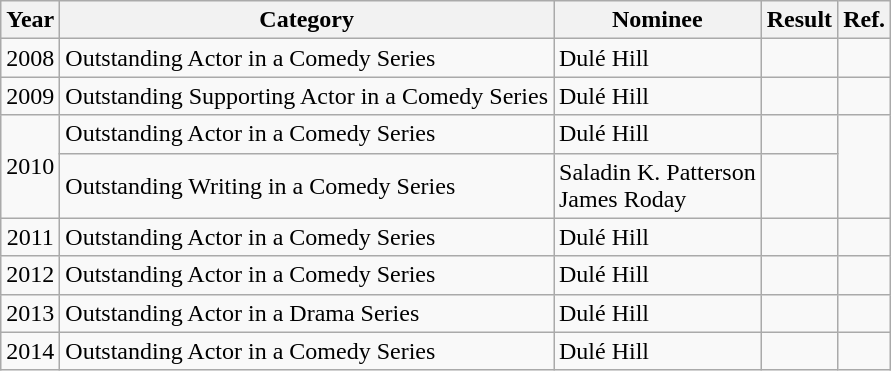<table class="wikitable plainrowheaders" "width=100%">
<tr>
<th scope="col">Year</th>
<th scope="col">Category</th>
<th scope="col">Nominee</th>
<th scope="col">Result</th>
<th scope="col">Ref.</th>
</tr>
<tr>
<td style="text-align:center;">2008</td>
<td>Outstanding Actor in a Comedy Series</td>
<td>Dulé Hill</td>
<td></td>
<td style="text-align:center;"></td>
</tr>
<tr>
<td style="text-align:center;">2009</td>
<td>Outstanding Supporting Actor in a Comedy Series</td>
<td>Dulé Hill</td>
<td></td>
<td style="text-align:center;"></td>
</tr>
<tr>
<td style="text-align:center;" rowspan="2">2010</td>
<td>Outstanding Actor in a Comedy Series</td>
<td>Dulé Hill</td>
<td></td>
<td scope="row" rowspan="2" style="text-align:center;"></td>
</tr>
<tr>
<td>Outstanding Writing in a Comedy Series</td>
<td>Saladin K. Patterson<br>James Roday<br></td>
<td></td>
</tr>
<tr>
<td style="text-align:center;">2011</td>
<td>Outstanding Actor in a Comedy Series</td>
<td>Dulé Hill</td>
<td></td>
<td style="text-align:center;"></td>
</tr>
<tr>
<td style="text-align:center;">2012</td>
<td>Outstanding Actor in a Comedy Series</td>
<td>Dulé Hill</td>
<td></td>
<td style="text-align:center;"></td>
</tr>
<tr>
<td style="text-align:center;">2013</td>
<td>Outstanding Actor in a Drama Series</td>
<td>Dulé Hill</td>
<td></td>
<td style="text-align:center;"></td>
</tr>
<tr>
<td style="text-align:center;">2014</td>
<td>Outstanding Actor in a Comedy Series</td>
<td>Dulé Hill</td>
<td></td>
<td style="text-align:center;"></td>
</tr>
</table>
